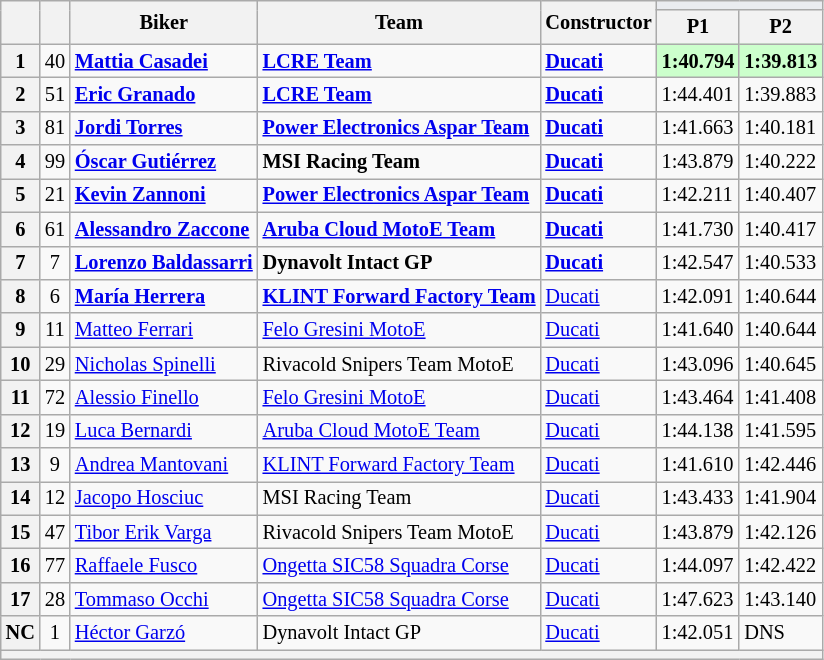<table class="wikitable sortable" style="font-size: 85%;">
<tr>
<th rowspan="2"></th>
<th rowspan="2"></th>
<th rowspan="2">Biker</th>
<th rowspan="2">Team</th>
<th rowspan="2">Constructor</th>
<th colspan="3" style="background:#eaecf0; text-align:center;"></th>
</tr>
<tr>
<th scope="col">P1</th>
<th scope="col">P2</th>
</tr>
<tr>
<th scope="row">1</th>
<td align="center">40</td>
<td> <strong><a href='#'>Mattia Casadei</a></strong></td>
<td><strong><a href='#'>LCRE Team</a></strong></td>
<td><strong><a href='#'>Ducati</a></strong></td>
<td style="background:#ccffcc;"><strong>1:40.794</strong></td>
<td style="background:#ccffcc;"><strong>1:39.813</strong></td>
</tr>
<tr>
<th scope="row">2</th>
<td align="center">51</td>
<td> <strong><a href='#'>Eric Granado</a></strong></td>
<td><strong><a href='#'>LCRE Team</a></strong></td>
<td><strong><a href='#'>Ducati</a></strong></td>
<td>1:44.401</td>
<td>1:39.883</td>
</tr>
<tr>
<th scope="row">3</th>
<td align="center">81</td>
<td> <strong><a href='#'>Jordi Torres</a></strong></td>
<td><strong><a href='#'>Power Electronics Aspar Team</a></strong></td>
<td><strong><a href='#'>Ducati</a></strong></td>
<td>1:41.663</td>
<td>1:40.181</td>
</tr>
<tr>
<th scope="row">4</th>
<td align="center">99</td>
<td> <strong><a href='#'>Óscar Gutiérrez</a></strong></td>
<td><strong>MSI Racing Team</strong></td>
<td><strong><a href='#'>Ducati</a></strong></td>
<td>1:43.879</td>
<td>1:40.222</td>
</tr>
<tr>
<th scope="row">5</th>
<td align="center">21</td>
<td> <strong><a href='#'>Kevin Zannoni</a></strong></td>
<td><strong><a href='#'>Power Electronics Aspar Team</a></strong></td>
<td><strong><a href='#'>Ducati</a></strong></td>
<td>1:42.211</td>
<td>1:40.407</td>
</tr>
<tr>
<th scope="row">6</th>
<td align="center">61</td>
<td> <strong><a href='#'>Alessandro Zaccone</a></strong></td>
<td><strong><a href='#'>Aruba Cloud MotoE Team</a></strong></td>
<td><strong><a href='#'>Ducati</a></strong></td>
<td>1:41.730</td>
<td>1:40.417</td>
</tr>
<tr>
<th scope="row">7</th>
<td align="center">7</td>
<td> <strong><a href='#'>Lorenzo Baldassarri</a></strong></td>
<td><strong>Dynavolt Intact GP</strong></td>
<td><strong><a href='#'>Ducati</a></strong></td>
<td>1:42.547</td>
<td>1:40.533</td>
</tr>
<tr>
<th scope="row">8</th>
<td align="center">6</td>
<td> <strong><a href='#'>María Herrera</a></strong></td>
<td><strong><a href='#'>KLINT Forward Factory Team</a></strong></td>
<td><a href='#'>Ducati</a></td>
<td>1:42.091</td>
<td>1:40.644</td>
</tr>
<tr>
<th scope="row">9</th>
<td align="center">11</td>
<td> <a href='#'>Matteo Ferrari</a></td>
<td><a href='#'>Felo Gresini MotoE</a></td>
<td><a href='#'>Ducati</a></td>
<td>1:41.640</td>
<td>1:40.644</td>
</tr>
<tr>
<th scope="row">10</th>
<td align="center">29</td>
<td> <a href='#'>Nicholas Spinelli</a></td>
<td>Rivacold Snipers Team MotoE</td>
<td><a href='#'>Ducati</a></td>
<td>1:43.096</td>
<td>1:40.645</td>
</tr>
<tr>
<th scope="row">11</th>
<td align="center">72</td>
<td> <a href='#'>Alessio Finello</a></td>
<td><a href='#'>Felo Gresini MotoE</a></td>
<td><a href='#'>Ducati</a></td>
<td>1:43.464</td>
<td>1:41.408</td>
</tr>
<tr>
<th scope="row">12</th>
<td align="center">19</td>
<td> <a href='#'>Luca Bernardi</a></td>
<td><a href='#'>Aruba Cloud MotoE Team</a></td>
<td><a href='#'>Ducati</a></td>
<td>1:44.138</td>
<td>1:41.595</td>
</tr>
<tr>
<th scope="row">13</th>
<td align="center">9</td>
<td> <a href='#'>Andrea Mantovani</a></td>
<td><a href='#'>KLINT Forward Factory Team</a></td>
<td><a href='#'>Ducati</a></td>
<td>1:41.610</td>
<td>1:42.446</td>
</tr>
<tr>
<th scope="row">14</th>
<td align="center">12</td>
<td> <a href='#'>Jacopo Hosciuc</a></td>
<td>MSI Racing Team</td>
<td><a href='#'>Ducati</a></td>
<td>1:43.433</td>
<td>1:41.904</td>
</tr>
<tr>
<th scope="row">15</th>
<td align="center">47</td>
<td> <a href='#'>Tibor Erik Varga</a></td>
<td>Rivacold Snipers Team MotoE</td>
<td><a href='#'>Ducati</a></td>
<td>1:43.879</td>
<td>1:42.126</td>
</tr>
<tr>
<th scope="row">16</th>
<td align="center">77</td>
<td> <a href='#'>Raffaele Fusco</a></td>
<td><a href='#'>Ongetta SIC58 Squadra Corse</a></td>
<td><a href='#'>Ducati</a></td>
<td>1:44.097</td>
<td>1:42.422</td>
</tr>
<tr>
<th scope="row">17</th>
<td align="center">28</td>
<td> <a href='#'>Tommaso Occhi</a></td>
<td><a href='#'>Ongetta SIC58 Squadra Corse</a></td>
<td><a href='#'>Ducati</a></td>
<td>1:47.623</td>
<td>1:43.140</td>
</tr>
<tr>
<th scope="row">NC</th>
<td align="center">1</td>
<td> <a href='#'>Héctor Garzó</a></td>
<td>Dynavolt Intact GP</td>
<td><a href='#'>Ducati</a></td>
<td>1:42.051</td>
<td>DNS</td>
</tr>
<tr>
<th colspan="7"></th>
</tr>
</table>
